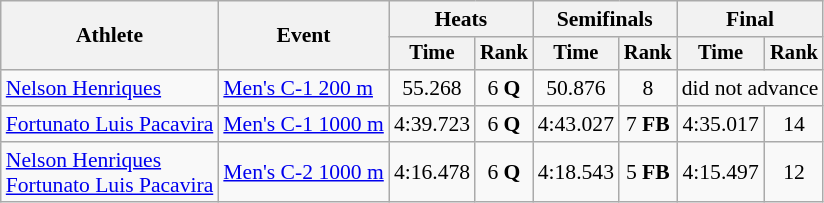<table class="wikitable" style="font-size:90%">
<tr>
<th rowspan="2">Athlete</th>
<th rowspan="2">Event</th>
<th colspan=2>Heats</th>
<th colspan=2>Semifinals</th>
<th colspan=2>Final</th>
</tr>
<tr style="font-size:95%">
<th>Time</th>
<th>Rank</th>
<th>Time</th>
<th>Rank</th>
<th>Time</th>
<th>Rank</th>
</tr>
<tr align=center>
<td align=left><a href='#'>Nelson Henriques</a></td>
<td align=left><a href='#'>Men's C-1 200 m</a></td>
<td>55.268</td>
<td>6 <strong>Q</strong></td>
<td>50.876</td>
<td>8</td>
<td colspan=2>did not advance</td>
</tr>
<tr align=center>
<td align=left><a href='#'>Fortunato Luis Pacavira</a></td>
<td align=left><a href='#'>Men's C-1 1000 m</a></td>
<td>4:39.723</td>
<td>6 <strong>Q</strong></td>
<td>4:43.027</td>
<td>7 <strong>FB</strong></td>
<td>4:35.017</td>
<td>14</td>
</tr>
<tr align=center>
<td align=left><a href='#'>Nelson Henriques</a><br><a href='#'>Fortunato Luis Pacavira</a></td>
<td align=left><a href='#'>Men's C-2 1000 m</a></td>
<td>4:16.478</td>
<td>6 <strong>Q</strong></td>
<td>4:18.543</td>
<td>5 <strong>FB</strong></td>
<td>4:15.497</td>
<td>12</td>
</tr>
</table>
